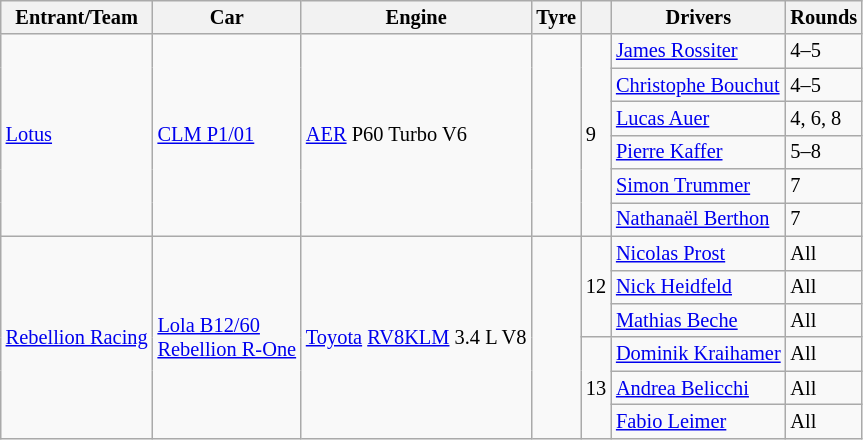<table class="wikitable" style="font-size: 85%">
<tr>
<th>Entrant/Team</th>
<th>Car</th>
<th>Engine</th>
<th>Tyre</th>
<th></th>
<th>Drivers</th>
<th>Rounds</th>
</tr>
<tr>
<td rowspan=6> <a href='#'>Lotus</a></td>
<td rowspan=6><a href='#'>CLM P1/01</a></td>
<td rowspan=6><a href='#'>AER</a> P60 Turbo V6</td>
<td rowspan=6></td>
<td rowspan=6>9</td>
<td> <a href='#'>James Rossiter</a></td>
<td>4–5</td>
</tr>
<tr>
<td> <a href='#'>Christophe Bouchut</a></td>
<td>4–5</td>
</tr>
<tr>
<td> <a href='#'>Lucas Auer</a></td>
<td>4, 6, 8</td>
</tr>
<tr>
<td> <a href='#'>Pierre Kaffer</a></td>
<td>5–8</td>
</tr>
<tr>
<td> <a href='#'>Simon Trummer</a></td>
<td>7</td>
</tr>
<tr>
<td> <a href='#'>Nathanaël Berthon</a></td>
<td>7</td>
</tr>
<tr>
<td rowspan=6> <a href='#'>Rebellion Racing</a></td>
<td rowspan=6><a href='#'>Lola B12/60</a><br><a href='#'>Rebellion R-One</a></td>
<td rowspan=6><a href='#'>Toyota</a> <a href='#'>RV8KLM</a> 3.4 L V8</td>
<td rowspan=6></td>
<td rowspan=3>12</td>
<td> <a href='#'>Nicolas Prost</a></td>
<td>All</td>
</tr>
<tr>
<td> <a href='#'>Nick Heidfeld</a></td>
<td>All</td>
</tr>
<tr>
<td> <a href='#'>Mathias Beche</a></td>
<td>All</td>
</tr>
<tr>
<td rowspan=3>13</td>
<td> <a href='#'>Dominik Kraihamer</a></td>
<td>All</td>
</tr>
<tr>
<td> <a href='#'>Andrea Belicchi</a></td>
<td>All</td>
</tr>
<tr>
<td> <a href='#'>Fabio Leimer</a></td>
<td>All</td>
</tr>
</table>
